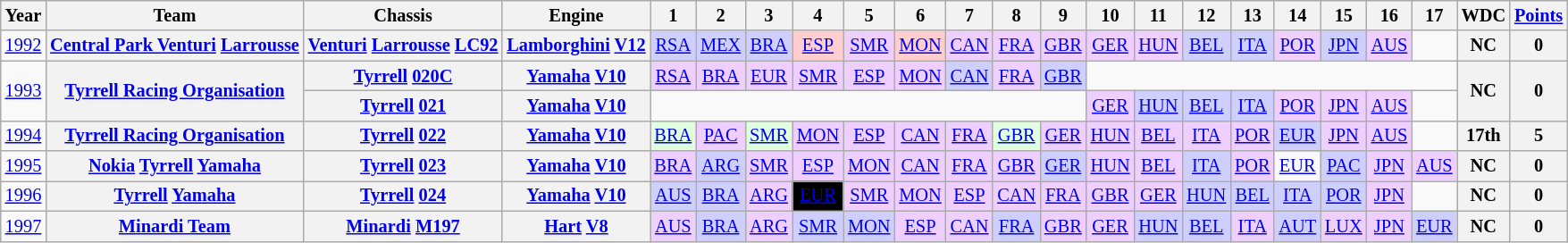<table class="wikitable" style="text-align:center; font-size:85%">
<tr>
<th>Year</th>
<th>Team</th>
<th>Chassis</th>
<th>Engine</th>
<th>1</th>
<th>2</th>
<th>3</th>
<th>4</th>
<th>5</th>
<th>6</th>
<th>7</th>
<th>8</th>
<th>9</th>
<th>10</th>
<th>11</th>
<th>12</th>
<th>13</th>
<th>14</th>
<th>15</th>
<th>16</th>
<th>17</th>
<th>WDC</th>
<th><a href='#'>Points</a></th>
</tr>
<tr>
<td><a href='#'>1992</a></td>
<th nowrap><a href='#'>Central Park Venturi</a> <a href='#'>Larrousse</a></th>
<th nowrap><a href='#'>Venturi</a> <a href='#'>Larrousse</a> <a href='#'>LC92</a></th>
<th nowrap><a href='#'>Lamborghini</a> <a href='#'>V12</a></th>
<td style="background:#CFCFFF;"><a href='#'>RSA</a><br></td>
<td style="background:#CFCFFF;"><a href='#'>MEX</a><br></td>
<td style="background:#CFCFFF;"><a href='#'>BRA</a><br></td>
<td style="background:#FFCFCF;"><a href='#'>ESP</a><br></td>
<td style="background:#EFCFFF;"><a href='#'>SMR</a><br></td>
<td style="background:#FFCFCF;"><a href='#'>MON</a><br></td>
<td style="background:#EFCFFF;"><a href='#'>CAN</a><br></td>
<td style="background:#EFCFFF;"><a href='#'>FRA</a><br></td>
<td style="background:#EFCFFF;"><a href='#'>GBR</a><br></td>
<td style="background:#EFCFFF;"><a href='#'>GER</a><br></td>
<td style="background:#EFCFFF;"><a href='#'>HUN</a><br></td>
<td style="background:#CFCFFF;"><a href='#'>BEL</a><br></td>
<td style="background:#CFCFFF;"><a href='#'>ITA</a><br></td>
<td style="background:#EFCFFF;"><a href='#'>POR</a><br></td>
<td style="background:#CFCFFF;"><a href='#'>JPN</a><br></td>
<td style="background:#EFCFFF;"><a href='#'>AUS</a><br></td>
<td></td>
<th>NC</th>
<th>0</th>
</tr>
<tr>
<td rowspan=2><a href='#'>1993</a></td>
<th rowspan=2 nowrap><a href='#'>Tyrrell Racing Organisation</a></th>
<th nowrap><a href='#'>Tyrrell</a> <a href='#'>020C</a></th>
<th nowrap><a href='#'>Yamaha</a> <a href='#'>V10</a></th>
<td style="background:#EFCFFF;"><a href='#'>RSA</a><br></td>
<td style="background:#EFCFFF;"><a href='#'>BRA</a><br></td>
<td style="background:#EFCFFF;"><a href='#'>EUR</a><br></td>
<td style="background:#EFCFFF;"><a href='#'>SMR</a><br></td>
<td style="background:#EFCFFF;"><a href='#'>ESP</a><br></td>
<td style="background:#EFCFFF;"><a href='#'>MON</a><br></td>
<td style="background:#CFCFFF;"><a href='#'>CAN</a><br></td>
<td style="background:#EFCFFF;"><a href='#'>FRA</a><br></td>
<td style="background:#CFCFFF;"><a href='#'>GBR</a><br></td>
<td colspan=8></td>
<th rowspan=2>NC</th>
<th rowspan=2>0</th>
</tr>
<tr>
<th nowrap><a href='#'>Tyrrell</a> <a href='#'>021</a></th>
<th nowrap><a href='#'>Yamaha</a> <a href='#'>V10</a></th>
<td colspan=9></td>
<td style="background:#EFCFFF;"><a href='#'>GER</a><br></td>
<td style="background:#CFCFFF;"><a href='#'>HUN</a><br></td>
<td style="background:#CFCFFF;"><a href='#'>BEL</a><br></td>
<td style="background:#CFCFFF;"><a href='#'>ITA</a><br></td>
<td style="background:#EFCFFF;"><a href='#'>POR</a><br></td>
<td style="background:#EFCFFF;"><a href='#'>JPN</a><br></td>
<td style="background:#EFCFFF;"><a href='#'>AUS</a><br></td>
<td></td>
</tr>
<tr>
<td><a href='#'>1994</a></td>
<th nowrap><a href='#'>Tyrrell Racing Organisation</a></th>
<th nowrap><a href='#'>Tyrrell</a> <a href='#'>022</a></th>
<th nowrap><a href='#'>Yamaha</a> <a href='#'>V10</a></th>
<td style="background:#DFFFDF;"><a href='#'>BRA</a><br></td>
<td style="background:#EFCFFF;"><a href='#'>PAC</a><br></td>
<td style="background:#DFFFDF;"><a href='#'>SMR</a><br></td>
<td style="background:#EFCFFF;"><a href='#'>MON</a><br></td>
<td style="background:#EFCFFF;"><a href='#'>ESP</a><br></td>
<td style="background:#EFCFFF;"><a href='#'>CAN</a><br></td>
<td style="background:#EFCFFF;"><a href='#'>FRA</a><br></td>
<td style="background:#DFFFDF;"><a href='#'>GBR</a><br></td>
<td style="background:#EFCFFF;"><a href='#'>GER</a><br></td>
<td style="background:#EFCFFF;"><a href='#'>HUN</a><br></td>
<td style="background:#EFCFFF;"><a href='#'>BEL</a><br></td>
<td style="background:#EFCFFF;"><a href='#'>ITA</a><br></td>
<td style="background:#EFCFFF;"><a href='#'>POR</a><br></td>
<td style="background:#CFCFFF;"><a href='#'>EUR</a><br></td>
<td style="background:#EFCFFF;"><a href='#'>JPN</a><br></td>
<td style="background:#EFCFFF;"><a href='#'>AUS</a><br></td>
<td></td>
<th>17th</th>
<th>5</th>
</tr>
<tr>
<td><a href='#'>1995</a></td>
<th nowrap><a href='#'>Nokia</a> <a href='#'>Tyrrell</a> <a href='#'>Yamaha</a></th>
<th nowrap><a href='#'>Tyrrell</a> <a href='#'>023</a></th>
<th nowrap><a href='#'>Yamaha</a> <a href='#'>V10</a></th>
<td style="background:#EFCFFF;"><a href='#'>BRA</a><br></td>
<td style="background:#CFCFFF;"><a href='#'>ARG</a><br></td>
<td style="background:#EFCFFF;"><a href='#'>SMR</a><br></td>
<td style="background:#EFCFFF;"><a href='#'>ESP</a><br></td>
<td style="background:#EFCFFF;"><a href='#'>MON</a><br></td>
<td style="background:#EFCFFF;"><a href='#'>CAN</a><br></td>
<td style="background:#EFCFFF;"><a href='#'>FRA</a><br></td>
<td style="background:#EFCFFF;"><a href='#'>GBR</a><br></td>
<td style="background:#CFCFFF;"><a href='#'>GER</a><br></td>
<td style="background:#EFCFFF;"><a href='#'>HUN</a><br></td>
<td style="background:#EFCFFF;"><a href='#'>BEL</a><br></td>
<td style="background:#CFCFFF;"><a href='#'>ITA</a><br></td>
<td style="background:#EFCFFF;"><a href='#'>POR</a><br></td>
<td><a href='#'>EUR</a></td>
<td style="background:#CFCFFF;"><a href='#'>PAC</a><br></td>
<td style="background:#EFCFFF;"><a href='#'>JPN</a><br></td>
<td style="background:#EFCFFF;"><a href='#'>AUS</a><br></td>
<th>NC</th>
<th>0</th>
</tr>
<tr>
<td><a href='#'>1996</a></td>
<th nowrap><a href='#'>Tyrrell</a> <a href='#'>Yamaha</a></th>
<th nowrap><a href='#'>Tyrrell</a> <a href='#'>024</a></th>
<th nowrap><a href='#'>Yamaha</a> <a href='#'>V10</a></th>
<td style="background:#CFCFFF;"><a href='#'>AUS</a><br></td>
<td style="background:#CFCFFF;"><a href='#'>BRA</a><br></td>
<td style="background:#EFCFFF;"><a href='#'>ARG</a><br></td>
<td style="background:#000000; color:white"><a href='#'><span>EUR</span></a><br></td>
<td style="background:#EFCFFF;"><a href='#'>SMR</a><br></td>
<td style="background:#EFCFFF;"><a href='#'>MON</a><br></td>
<td style="background:#EFCFFF;"><a href='#'>ESP</a><br></td>
<td style="background:#EFCFFF;"><a href='#'>CAN</a><br></td>
<td style="background:#EFCFFF;"><a href='#'>FRA</a><br></td>
<td style="background:#EFCFFF;"><a href='#'>GBR</a><br></td>
<td style="background:#EFCFFF;"><a href='#'>GER</a><br></td>
<td style="background:#CFCFFF;"><a href='#'>HUN</a><br></td>
<td style="background:#CFCFFF;"><a href='#'>BEL</a><br></td>
<td style="background:#CFCFFF;"><a href='#'>ITA</a><br></td>
<td style="background:#CFCFFF;"><a href='#'>POR</a><br></td>
<td style="background:#EFCFFF;"><a href='#'>JPN</a><br></td>
<td></td>
<th>NC</th>
<th>0</th>
</tr>
<tr>
<td><a href='#'>1997</a></td>
<th nowrap><a href='#'>Minardi Team</a></th>
<th nowrap><a href='#'>Minardi</a> <a href='#'>M197</a></th>
<th nowrap><a href='#'>Hart</a> <a href='#'>V8</a></th>
<td style="background:#EFCFFF;"><a href='#'>AUS</a><br></td>
<td style="background:#CFCFFF;"><a href='#'>BRA</a><br></td>
<td style="background:#EFCFFF;"><a href='#'>ARG</a><br></td>
<td style="background:#CFCFFF;"><a href='#'>SMR</a><br></td>
<td style="background:#CFCFFF;"><a href='#'>MON</a><br></td>
<td style="background:#EFCFFF;"><a href='#'>ESP</a><br></td>
<td style="background:#EFCFFF;"><a href='#'>CAN</a><br></td>
<td style="background:#CFCFFF;"><a href='#'>FRA</a><br></td>
<td style="background:#EFCFFF;"><a href='#'>GBR</a><br></td>
<td style="background:#EFCFFF;"><a href='#'>GER</a><br></td>
<td style="background:#CFCFFF;"><a href='#'>HUN</a><br></td>
<td style="background:#CFCFFF;"><a href='#'>BEL</a><br></td>
<td style="background:#EFCFFF;"><a href='#'>ITA</a><br></td>
<td style="background:#CFCFFF;"><a href='#'>AUT</a><br></td>
<td style="background:#EFCFFF;"><a href='#'>LUX</a><br></td>
<td style="background:#EFCFFF;"><a href='#'>JPN</a><br></td>
<td style="background:#CFCFFF;"><a href='#'>EUR</a><br></td>
<th>NC</th>
<th>0</th>
</tr>
</table>
